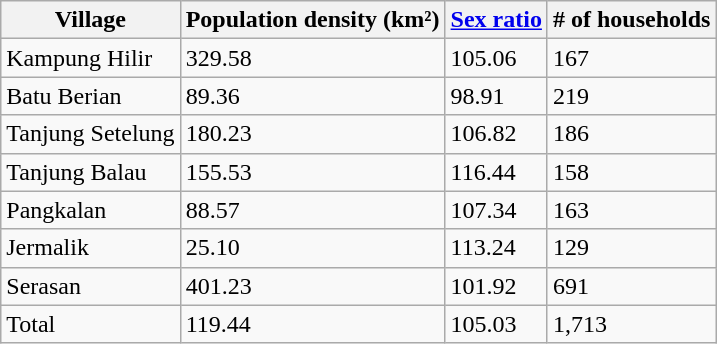<table class="wikitable sortable">
<tr>
<th>Village</th>
<th>Population density (km²)</th>
<th><a href='#'>Sex ratio</a></th>
<th># of households</th>
</tr>
<tr>
<td>Kampung Hilir</td>
<td>329.58</td>
<td>105.06</td>
<td>167</td>
</tr>
<tr>
<td>Batu Berian</td>
<td>89.36</td>
<td>98.91</td>
<td>219</td>
</tr>
<tr>
<td>Tanjung Setelung</td>
<td>180.23</td>
<td>106.82</td>
<td>186</td>
</tr>
<tr>
<td>Tanjung Balau</td>
<td>155.53</td>
<td>116.44</td>
<td>158</td>
</tr>
<tr>
<td>Pangkalan</td>
<td>88.57</td>
<td>107.34</td>
<td>163</td>
</tr>
<tr>
<td>Jermalik</td>
<td>25.10</td>
<td>113.24</td>
<td>129</td>
</tr>
<tr>
<td>Serasan</td>
<td>401.23</td>
<td>101.92</td>
<td>691</td>
</tr>
<tr>
<td>Total</td>
<td>119.44</td>
<td>105.03</td>
<td>1,713</td>
</tr>
</table>
